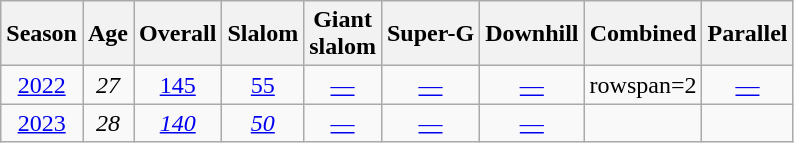<table class=wikitable style="text-align:center">
<tr>
<th>Season</th>
<th>Age</th>
<th>Overall</th>
<th>Slalom</th>
<th>Giant<br>slalom</th>
<th>Super-G</th>
<th>Downhill</th>
<th>Combined</th>
<th>Parallel</th>
</tr>
<tr>
<td><a href='#'>2022</a></td>
<td><em>27</em></td>
<td><a href='#'>145</a></td>
<td><a href='#'>55</a></td>
<td><a href='#'>—</a></td>
<td><a href='#'>—</a></td>
<td><a href='#'>—</a></td>
<td>rowspan=2 </td>
<td><a href='#'>—</a></td>
</tr>
<tr>
<td><a href='#'>2023</a></td>
<td><em>28</em></td>
<td><em><a href='#'>140</a></em></td>
<td><em><a href='#'>50</a></em></td>
<td><a href='#'>—</a></td>
<td><a href='#'>—</a></td>
<td><a href='#'>—</a></td>
<td></td>
</tr>
</table>
